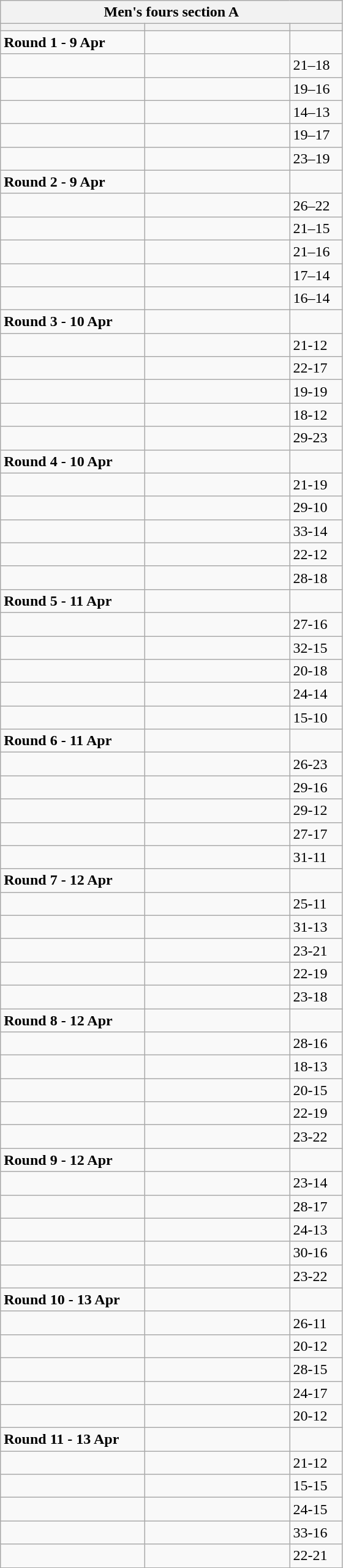<table class="wikitable">
<tr>
<th colspan="3">Men's fours section A</th>
</tr>
<tr>
<th width=150></th>
<th width=150></th>
<th width=50></th>
</tr>
<tr>
<td><strong>Round 1 - 9 Apr</strong></td>
<td></td>
<td></td>
</tr>
<tr>
<td></td>
<td></td>
<td>21–18</td>
</tr>
<tr>
<td></td>
<td></td>
<td>19–16</td>
</tr>
<tr>
<td></td>
<td></td>
<td>14–13</td>
</tr>
<tr>
<td></td>
<td></td>
<td>19–17</td>
</tr>
<tr>
<td></td>
<td></td>
<td>23–19</td>
</tr>
<tr>
<td><strong>Round 2 - 9 Apr</strong></td>
<td></td>
<td></td>
</tr>
<tr>
<td></td>
<td></td>
<td>26–22</td>
</tr>
<tr>
<td></td>
<td></td>
<td>21–15</td>
</tr>
<tr>
<td></td>
<td></td>
<td>21–16</td>
</tr>
<tr>
<td></td>
<td></td>
<td>17–14</td>
</tr>
<tr>
<td></td>
<td></td>
<td>16–14</td>
</tr>
<tr>
<td><strong>Round 3 - 10 Apr</strong></td>
<td></td>
<td></td>
</tr>
<tr>
<td></td>
<td></td>
<td>21-12</td>
</tr>
<tr>
<td></td>
<td></td>
<td>22-17</td>
</tr>
<tr>
<td></td>
<td></td>
<td>19-19</td>
</tr>
<tr>
<td></td>
<td></td>
<td>18-12</td>
</tr>
<tr>
<td></td>
<td></td>
<td>29-23</td>
</tr>
<tr>
<td><strong>Round 4 - 10 Apr</strong></td>
<td></td>
<td></td>
</tr>
<tr>
<td></td>
<td></td>
<td>21-19</td>
</tr>
<tr>
<td></td>
<td></td>
<td>29-10</td>
</tr>
<tr>
<td></td>
<td></td>
<td>33-14</td>
</tr>
<tr>
<td></td>
<td></td>
<td>22-12</td>
</tr>
<tr>
<td></td>
<td></td>
<td>28-18</td>
</tr>
<tr>
<td><strong>Round 5 - 11 Apr</strong></td>
<td></td>
<td></td>
</tr>
<tr>
<td></td>
<td></td>
<td>27-16</td>
</tr>
<tr>
<td></td>
<td></td>
<td>32-15</td>
</tr>
<tr>
<td></td>
<td></td>
<td>20-18</td>
</tr>
<tr>
<td></td>
<td></td>
<td>24-14</td>
</tr>
<tr>
<td></td>
<td></td>
<td>15-10</td>
</tr>
<tr>
<td><strong>Round 6  - 11 Apr</strong></td>
<td></td>
<td></td>
</tr>
<tr>
<td></td>
<td></td>
<td>26-23</td>
</tr>
<tr>
<td></td>
<td></td>
<td>29-16</td>
</tr>
<tr>
<td></td>
<td></td>
<td>29-12</td>
</tr>
<tr>
<td></td>
<td></td>
<td>27-17</td>
</tr>
<tr>
<td></td>
<td></td>
<td>31-11</td>
</tr>
<tr>
<td><strong>Round 7 - 12 Apr</strong></td>
<td></td>
<td></td>
</tr>
<tr>
<td></td>
<td></td>
<td>25-11</td>
</tr>
<tr>
<td></td>
<td></td>
<td>31-13</td>
</tr>
<tr>
<td></td>
<td></td>
<td>23-21</td>
</tr>
<tr>
<td></td>
<td></td>
<td>22-19</td>
</tr>
<tr>
<td></td>
<td></td>
<td>23-18</td>
</tr>
<tr>
<td><strong>Round 8 - 12 Apr</strong></td>
<td></td>
<td></td>
</tr>
<tr>
<td></td>
<td></td>
<td>28-16</td>
</tr>
<tr>
<td></td>
<td></td>
<td>18-13</td>
</tr>
<tr>
<td></td>
<td></td>
<td>20-15</td>
</tr>
<tr>
<td></td>
<td></td>
<td>22-19</td>
</tr>
<tr>
<td></td>
<td></td>
<td>23-22</td>
</tr>
<tr>
<td><strong>Round 9 - 12 Apr</strong></td>
<td></td>
<td></td>
</tr>
<tr>
<td></td>
<td></td>
<td>23-14</td>
</tr>
<tr>
<td></td>
<td></td>
<td>28-17</td>
</tr>
<tr>
<td></td>
<td></td>
<td>24-13</td>
</tr>
<tr>
<td></td>
<td></td>
<td>30-16</td>
</tr>
<tr>
<td></td>
<td></td>
<td>23-22</td>
</tr>
<tr>
<td><strong>Round 10 - 13 Apr</strong></td>
<td></td>
<td></td>
</tr>
<tr>
<td></td>
<td></td>
<td>26-11</td>
</tr>
<tr>
<td></td>
<td></td>
<td>20-12</td>
</tr>
<tr>
<td></td>
<td></td>
<td>28-15</td>
</tr>
<tr>
<td></td>
<td></td>
<td>24-17</td>
</tr>
<tr>
<td></td>
<td></td>
<td>20-12</td>
</tr>
<tr>
<td><strong>Round 11 - 13 Apr</strong></td>
<td></td>
<td></td>
</tr>
<tr>
<td></td>
<td></td>
<td>21-12</td>
</tr>
<tr>
<td></td>
<td></td>
<td>15-15</td>
</tr>
<tr>
<td></td>
<td></td>
<td>24-15</td>
</tr>
<tr>
<td></td>
<td></td>
<td>33-16</td>
</tr>
<tr>
<td></td>
<td></td>
<td>22-21</td>
</tr>
</table>
